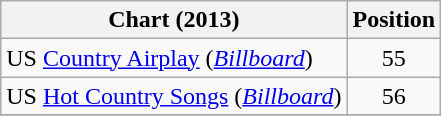<table class="wikitable sortable">
<tr>
<th scope="col">Chart (2013)</th>
<th scope="col">Position</th>
</tr>
<tr>
<td>US <a href='#'>Country Airplay</a> (<em><a href='#'>Billboard</a></em>)</td>
<td align="center">55</td>
</tr>
<tr>
<td>US <a href='#'>Hot Country Songs</a> (<em><a href='#'>Billboard</a></em>)</td>
<td align="center">56</td>
</tr>
<tr>
</tr>
</table>
